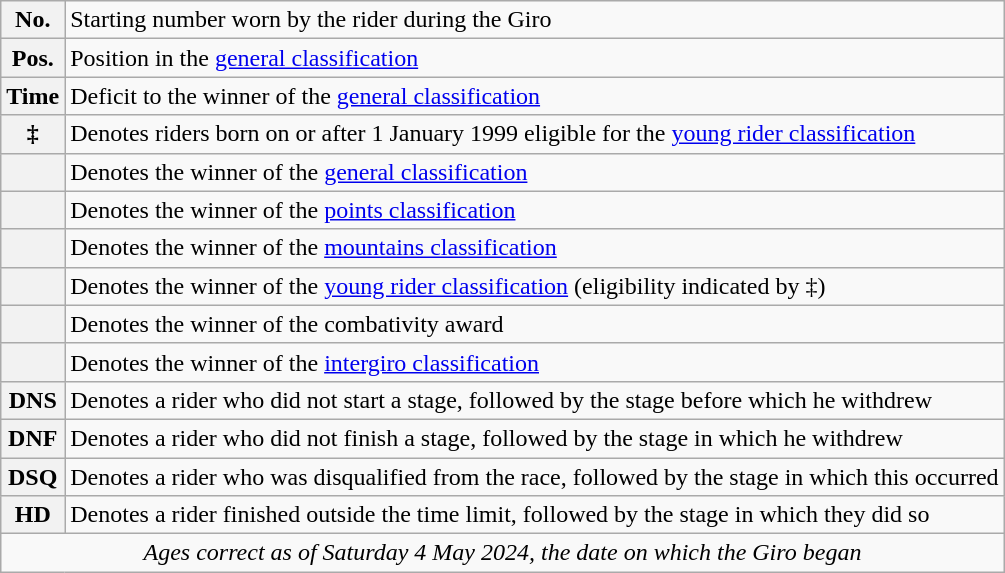<table class="wikitable">
<tr>
<th scope="row" style="text-align:center;">No.</th>
<td>Starting number worn by the rider during the Giro</td>
</tr>
<tr>
<th scope="row" style="text-align:center;">Pos.</th>
<td>Position in the <a href='#'>general classification</a></td>
</tr>
<tr>
<th scope="row" style="text-align:center;">Time</th>
<td>Deficit to the winner of the <a href='#'>general classification</a></td>
</tr>
<tr>
<th scope="row" style="text-align:center;">‡</th>
<td>Denotes riders born on or after 1 January 1999 eligible for the <a href='#'>young rider classification</a></td>
</tr>
<tr>
<th></th>
<td>Denotes the winner of the <a href='#'>general classification</a></td>
</tr>
<tr>
<th></th>
<td>Denotes the winner of the <a href='#'>points classification</a></td>
</tr>
<tr>
<th></th>
<td>Denotes the winner of the <a href='#'>mountains classification</a></td>
</tr>
<tr>
<th></th>
<td>Denotes the winner of the <a href='#'>young rider classification</a> (eligibility indicated by ‡)</td>
</tr>
<tr>
<th></th>
<td>Denotes the winner of the combativity award</td>
</tr>
<tr>
<th></th>
<td>Denotes the winner of the <a href='#'>intergiro classification</a></td>
</tr>
<tr>
<th scope="row" style="text-align:center;">DNS</th>
<td>Denotes a rider who did not start a stage, followed by the stage before which he withdrew</td>
</tr>
<tr>
<th scope="row" style="text-align:center;">DNF</th>
<td>Denotes a rider who did not finish a stage, followed by the stage in which he withdrew</td>
</tr>
<tr>
<th scope="row" style="text-align:center;">DSQ</th>
<td>Denotes a rider who was disqualified from the race, followed by the stage in which this occurred</td>
</tr>
<tr>
<th scope="row" style="text-align:center;">HD</th>
<td>Denotes a rider finished outside the time limit, followed by the stage in which they did so</td>
</tr>
<tr>
<td style="text-align:center;" colspan="2"><em>Ages correct as of Saturday 4 May 2024, the date on which the Giro began</em></td>
</tr>
</table>
